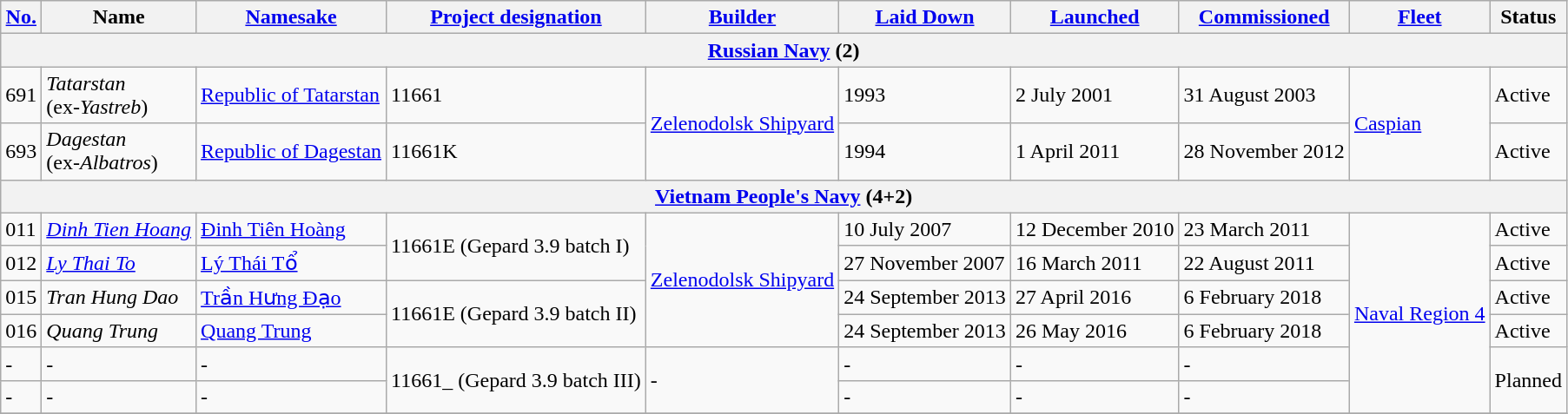<table class="wikitable">
<tr>
<th><a href='#'>No.</a></th>
<th>Name</th>
<th><a href='#'>Namesake</a></th>
<th><a href='#'>Project designation</a></th>
<th><a href='#'>Builder</a></th>
<th><a href='#'>Laid Down</a></th>
<th><a href='#'>Launched</a></th>
<th><a href='#'>Commissioned</a></th>
<th><a href='#'>Fleet</a></th>
<th>Status</th>
</tr>
<tr>
<th colspan="10"> <a href='#'>Russian Navy</a> (2)</th>
</tr>
<tr>
<td>691</td>
<td><em>Tatarstan</em><br>(ex-<em>Yastreb</em>)</td>
<td><a href='#'>Republic of Tatarstan</a></td>
<td>11661</td>
<td rowspan="2"><a href='#'>Zelenodolsk Shipyard</a></td>
<td>1993</td>
<td>2 July 2001</td>
<td>31 August 2003</td>
<td rowspan="2"><a href='#'>Caspian</a></td>
<td>Active</td>
</tr>
<tr>
<td>693</td>
<td><em>Dagestan</em><br>(ex-<em>Albatros</em>)</td>
<td><a href='#'>Republic of Dagestan</a></td>
<td>11661K</td>
<td>1994</td>
<td>1 April 2011</td>
<td>28 November 2012</td>
<td>Active</td>
</tr>
<tr>
<th colspan="10"> <a href='#'>Vietnam People's Navy</a> (4+2)</th>
</tr>
<tr>
<td>011</td>
<td><a href='#'><em>Dinh Tien Hoang</em></a></td>
<td><a href='#'>Đinh Tiên Hoàng</a></td>
<td rowspan="2">11661E (Gepard 3.9 batch I)</td>
<td rowspan="4"><a href='#'>Zelenodolsk Shipyard</a></td>
<td>10 July 2007</td>
<td>12 December 2010</td>
<td>23 March 2011</td>
<td rowspan="6"><a href='#'>Naval Region 4</a></td>
<td>Active</td>
</tr>
<tr>
<td>012</td>
<td><a href='#'><em>Ly Thai To</em></a></td>
<td><a href='#'>Lý Thái Tổ</a></td>
<td>27 November 2007</td>
<td>16 March 2011</td>
<td>22 August 2011</td>
<td>Active</td>
</tr>
<tr>
<td>015</td>
<td><em>Tran Hung Dao</em></td>
<td><a href='#'>Trần Hưng Đạo</a></td>
<td rowspan="2">11661E (Gepard 3.9 batch II)</td>
<td>24 September 2013</td>
<td>27 April 2016</td>
<td>6 February 2018</td>
<td>Active</td>
</tr>
<tr>
<td>016</td>
<td><em>Quang Trung</em></td>
<td><a href='#'>Quang Trung</a></td>
<td>24 September 2013</td>
<td>26 May 2016</td>
<td>6 February 2018</td>
<td>Active</td>
</tr>
<tr>
<td>-</td>
<td>-</td>
<td>-</td>
<td rowspan="2">11661_ (Gepard 3.9 batch III)</td>
<td rowspan="2">-</td>
<td>-</td>
<td>-</td>
<td>-</td>
<td rowspan="2">Planned</td>
</tr>
<tr>
<td>-</td>
<td>-</td>
<td>-</td>
<td>-</td>
<td>-</td>
<td>-</td>
</tr>
<tr>
</tr>
</table>
